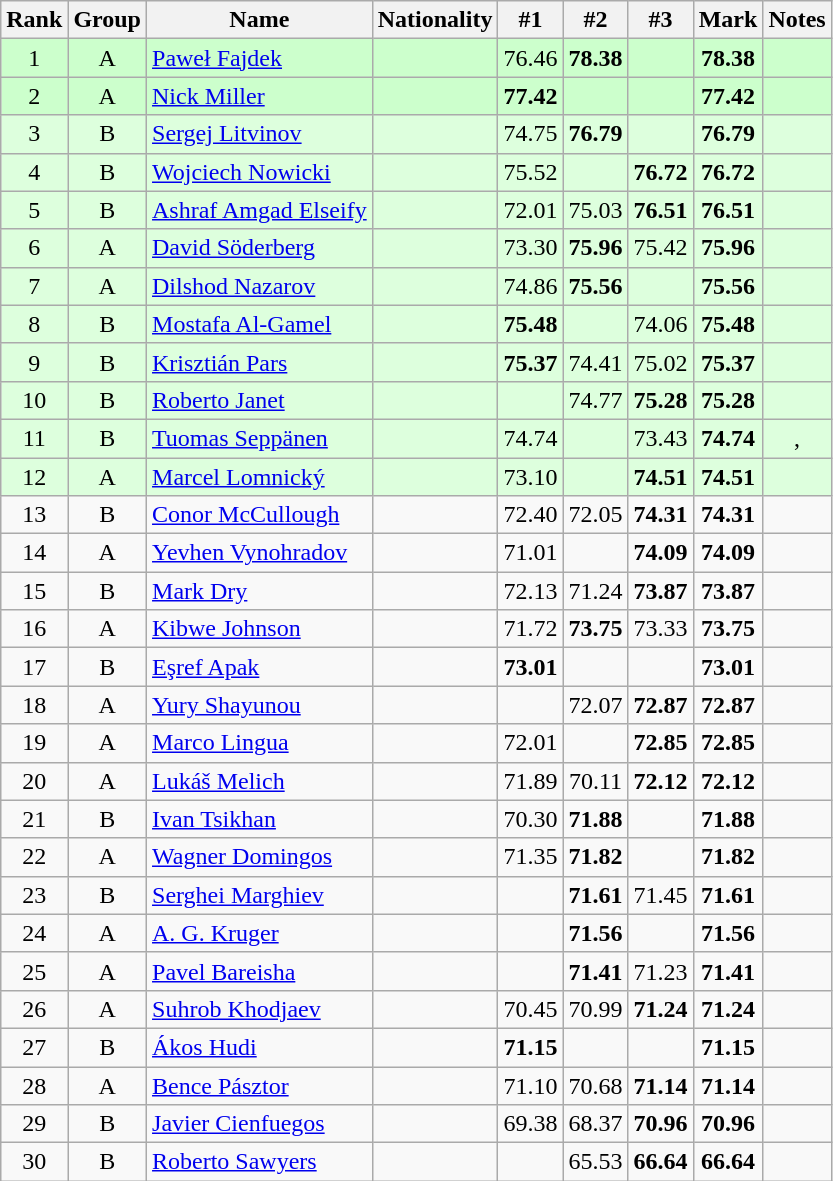<table class="wikitable sortable" style="text-align:center">
<tr>
<th>Rank</th>
<th>Group</th>
<th>Name</th>
<th>Nationality</th>
<th>#1</th>
<th>#2</th>
<th>#3</th>
<th>Mark</th>
<th>Notes</th>
</tr>
<tr bgcolor=ccffcc>
<td>1</td>
<td>A</td>
<td align=left><a href='#'>Paweł Fajdek</a></td>
<td align=left></td>
<td>76.46</td>
<td><strong>78.38</strong></td>
<td></td>
<td><strong>78.38</strong></td>
<td></td>
</tr>
<tr bgcolor=ccffcc>
<td>2</td>
<td>A</td>
<td align=left><a href='#'>Nick Miller</a></td>
<td align=left></td>
<td><strong>77.42</strong></td>
<td></td>
<td></td>
<td><strong>77.42</strong></td>
<td></td>
</tr>
<tr bgcolor=ddffdd>
<td>3</td>
<td>B</td>
<td align=left><a href='#'>Sergej Litvinov</a></td>
<td align=left></td>
<td>74.75</td>
<td><strong>76.79</strong></td>
<td></td>
<td><strong>76.79</strong></td>
<td></td>
</tr>
<tr bgcolor=ddffdd>
<td>4</td>
<td>B</td>
<td align=left><a href='#'>Wojciech Nowicki</a></td>
<td align=left></td>
<td>75.52</td>
<td></td>
<td><strong>76.72</strong></td>
<td><strong>76.72</strong></td>
<td></td>
</tr>
<tr bgcolor=ddffdd>
<td>5</td>
<td>B</td>
<td align=left><a href='#'>Ashraf Amgad Elseify</a></td>
<td align=left></td>
<td>72.01</td>
<td>75.03</td>
<td><strong>76.51</strong></td>
<td><strong>76.51</strong></td>
<td></td>
</tr>
<tr bgcolor=ddffdd>
<td>6</td>
<td>A</td>
<td align=left><a href='#'>David Söderberg</a></td>
<td align=left></td>
<td>73.30</td>
<td><strong>75.96</strong></td>
<td>75.42</td>
<td><strong>75.96</strong></td>
<td></td>
</tr>
<tr bgcolor=ddffdd>
<td>7</td>
<td>A</td>
<td align=left><a href='#'>Dilshod Nazarov</a></td>
<td align=left></td>
<td>74.86</td>
<td><strong>75.56</strong></td>
<td></td>
<td><strong>75.56</strong></td>
<td></td>
</tr>
<tr bgcolor=ddffdd>
<td>8</td>
<td>B</td>
<td align=left><a href='#'>Mostafa Al-Gamel</a></td>
<td align=left></td>
<td><strong>75.48</strong></td>
<td></td>
<td>74.06</td>
<td><strong>75.48</strong></td>
<td></td>
</tr>
<tr bgcolor=ddffdd>
<td>9</td>
<td>B</td>
<td align=left><a href='#'>Krisztián Pars</a></td>
<td align=left></td>
<td><strong>75.37</strong></td>
<td>74.41</td>
<td>75.02</td>
<td><strong>75.37</strong></td>
<td></td>
</tr>
<tr bgcolor=ddffdd>
<td>10</td>
<td>B</td>
<td align=left><a href='#'>Roberto Janet</a></td>
<td align=left></td>
<td></td>
<td>74.77</td>
<td><strong>75.28</strong></td>
<td><strong>75.28</strong></td>
<td></td>
</tr>
<tr bgcolor=ddffdd>
<td>11</td>
<td>B</td>
<td align=left><a href='#'>Tuomas Seppänen</a></td>
<td align=left></td>
<td>74.74</td>
<td></td>
<td>73.43</td>
<td><strong>74.74</strong></td>
<td>, </td>
</tr>
<tr bgcolor=ddffdd>
<td>12</td>
<td>A</td>
<td align=left><a href='#'>Marcel Lomnický</a></td>
<td align=left></td>
<td>73.10</td>
<td></td>
<td><strong>74.51</strong></td>
<td><strong>74.51</strong></td>
<td></td>
</tr>
<tr>
<td>13</td>
<td>B</td>
<td align=left><a href='#'>Conor McCullough</a></td>
<td align=left></td>
<td>72.40</td>
<td>72.05</td>
<td><strong>74.31</strong></td>
<td><strong>74.31</strong></td>
<td></td>
</tr>
<tr>
<td>14</td>
<td>A</td>
<td align=left><a href='#'>Yevhen Vynohradov</a></td>
<td align=left></td>
<td>71.01</td>
<td></td>
<td><strong>74.09</strong></td>
<td><strong>74.09</strong></td>
<td></td>
</tr>
<tr>
<td>15</td>
<td>B</td>
<td align=left><a href='#'>Mark Dry</a></td>
<td align=left></td>
<td>72.13</td>
<td>71.24</td>
<td><strong>73.87</strong></td>
<td><strong>73.87</strong></td>
<td></td>
</tr>
<tr>
<td>16</td>
<td>A</td>
<td align=left><a href='#'>Kibwe Johnson</a></td>
<td align=left></td>
<td>71.72</td>
<td><strong>73.75</strong></td>
<td>73.33</td>
<td><strong>73.75</strong></td>
<td></td>
</tr>
<tr>
<td>17</td>
<td>B</td>
<td align=left><a href='#'>Eşref Apak</a></td>
<td align=left></td>
<td><strong>73.01</strong></td>
<td></td>
<td></td>
<td><strong>73.01</strong></td>
<td></td>
</tr>
<tr>
<td>18</td>
<td>A</td>
<td align=left><a href='#'>Yury Shayunou</a></td>
<td align=left></td>
<td></td>
<td>72.07</td>
<td><strong>72.87</strong></td>
<td><strong>72.87</strong></td>
<td></td>
</tr>
<tr>
<td>19</td>
<td>A</td>
<td align=left><a href='#'>Marco Lingua</a></td>
<td align=left></td>
<td>72.01</td>
<td></td>
<td><strong>72.85</strong></td>
<td><strong>72.85</strong></td>
<td></td>
</tr>
<tr>
<td>20</td>
<td>A</td>
<td align=left><a href='#'>Lukáš Melich</a></td>
<td align=left></td>
<td>71.89</td>
<td>70.11</td>
<td><strong>72.12</strong></td>
<td><strong>72.12</strong></td>
<td></td>
</tr>
<tr>
<td>21</td>
<td>B</td>
<td align=left><a href='#'>Ivan Tsikhan</a></td>
<td align=left></td>
<td>70.30</td>
<td><strong>71.88</strong></td>
<td></td>
<td><strong>71.88</strong></td>
<td></td>
</tr>
<tr>
<td>22</td>
<td>A</td>
<td align=left><a href='#'>Wagner Domingos</a></td>
<td align=left></td>
<td>71.35</td>
<td><strong>71.82</strong></td>
<td></td>
<td><strong>71.82</strong></td>
<td></td>
</tr>
<tr>
<td>23</td>
<td>B</td>
<td align=left><a href='#'>Serghei Marghiev</a></td>
<td align=left></td>
<td></td>
<td><strong>71.61</strong></td>
<td>71.45</td>
<td><strong>71.61</strong></td>
<td></td>
</tr>
<tr>
<td>24</td>
<td>A</td>
<td align=left><a href='#'>A. G. Kruger</a></td>
<td align=left></td>
<td></td>
<td><strong>71.56</strong></td>
<td></td>
<td><strong>71.56</strong></td>
<td></td>
</tr>
<tr>
<td>25</td>
<td>A</td>
<td align=left><a href='#'>Pavel Bareisha</a></td>
<td align=left></td>
<td></td>
<td><strong>71.41</strong></td>
<td>71.23</td>
<td><strong>71.41</strong></td>
<td></td>
</tr>
<tr>
<td>26</td>
<td>A</td>
<td align=left><a href='#'>Suhrob Khodjaev</a></td>
<td align=left></td>
<td>70.45</td>
<td>70.99</td>
<td><strong>71.24</strong></td>
<td><strong>71.24</strong></td>
<td></td>
</tr>
<tr>
<td>27</td>
<td>B</td>
<td align=left><a href='#'>Ákos Hudi</a></td>
<td align=left></td>
<td><strong>71.15</strong></td>
<td></td>
<td></td>
<td><strong>71.15</strong></td>
<td></td>
</tr>
<tr>
<td>28</td>
<td>A</td>
<td align=left><a href='#'>Bence Pásztor</a></td>
<td align=left></td>
<td>71.10</td>
<td>70.68</td>
<td><strong>71.14</strong></td>
<td><strong>71.14</strong></td>
<td></td>
</tr>
<tr>
<td>29</td>
<td>B</td>
<td align=left><a href='#'>Javier Cienfuegos</a></td>
<td align=left></td>
<td>69.38</td>
<td>68.37</td>
<td><strong>70.96</strong></td>
<td><strong>70.96</strong></td>
<td></td>
</tr>
<tr>
<td>30</td>
<td>B</td>
<td align=left><a href='#'>Roberto Sawyers</a></td>
<td align=left></td>
<td></td>
<td>65.53</td>
<td><strong>66.64</strong></td>
<td><strong>66.64</strong></td>
<td></td>
</tr>
</table>
